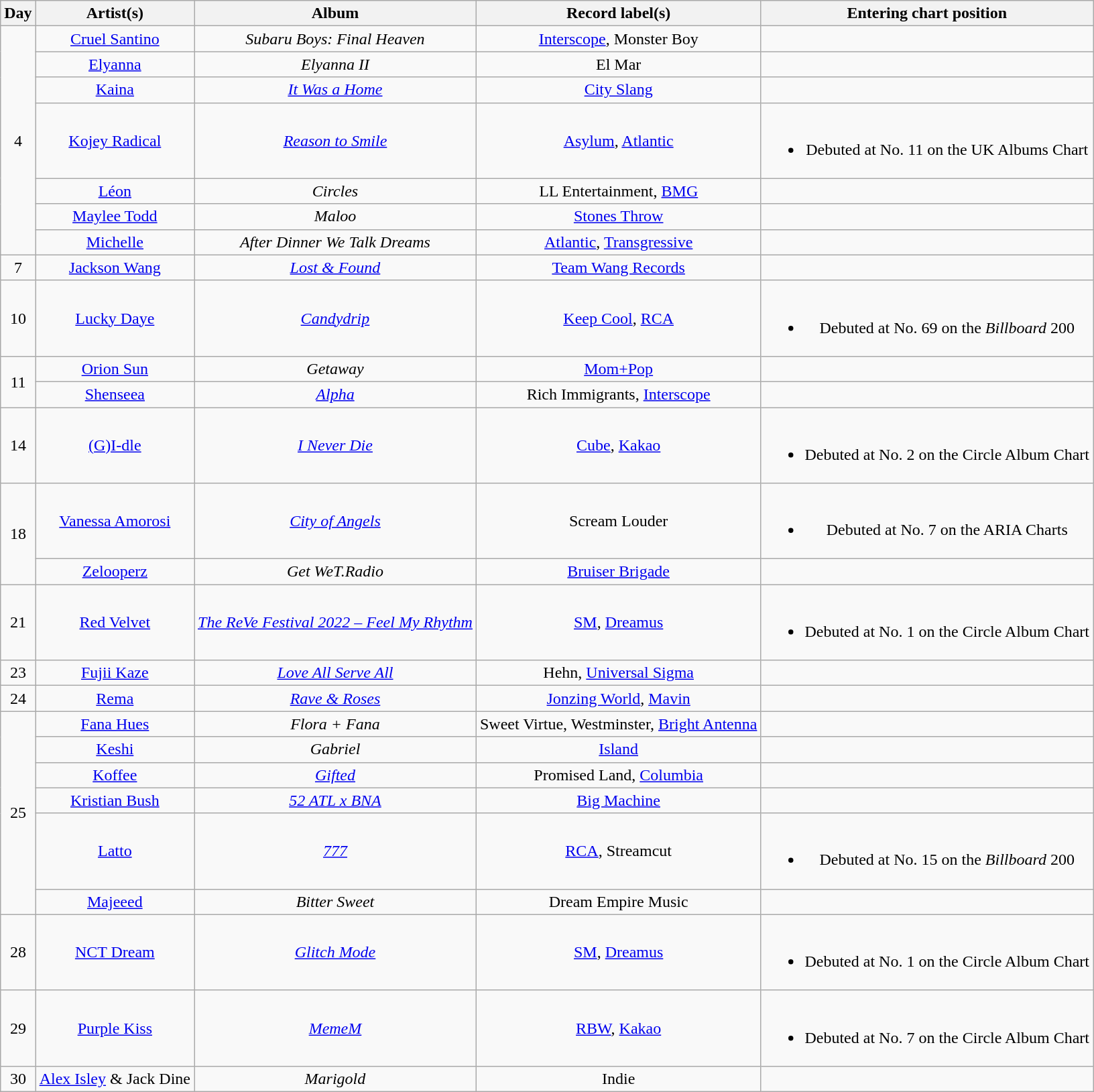<table class="wikitable" style="text-align:center;">
<tr>
<th scope="col">Day</th>
<th scope="col">Artist(s)</th>
<th scope="col">Album</th>
<th scope="col">Record label(s)</th>
<th scope="col">Entering chart position</th>
</tr>
<tr>
<td rowspan="7">4</td>
<td><a href='#'>Cruel Santino</a></td>
<td><em>Subaru Boys: Final Heaven</em></td>
<td><a href='#'>Interscope</a>, Monster Boy</td>
<td></td>
</tr>
<tr>
<td><a href='#'>Elyanna</a></td>
<td><em>Elyanna II</em></td>
<td>El Mar</td>
<td></td>
</tr>
<tr>
<td><a href='#'>Kaina</a></td>
<td><em><a href='#'>It Was a Home</a></em></td>
<td><a href='#'>City Slang</a></td>
<td></td>
</tr>
<tr>
<td><a href='#'>Kojey Radical</a></td>
<td><em><a href='#'>Reason to Smile</a></em></td>
<td><a href='#'>Asylum</a>, <a href='#'>Atlantic</a></td>
<td><br><ul><li>Debuted at No. 11 on the UK Albums Chart</li></ul></td>
</tr>
<tr>
<td><a href='#'>Léon</a></td>
<td><em>Circles</em></td>
<td>LL Entertainment, <a href='#'>BMG</a></td>
<td></td>
</tr>
<tr>
<td><a href='#'>Maylee Todd</a></td>
<td><em>Maloo</em></td>
<td><a href='#'>Stones Throw</a></td>
<td></td>
</tr>
<tr>
<td><a href='#'>Michelle</a></td>
<td><em>After Dinner We Talk Dreams</em></td>
<td><a href='#'>Atlantic</a>, <a href='#'>Transgressive</a></td>
<td></td>
</tr>
<tr>
<td>7</td>
<td><a href='#'>Jackson Wang</a></td>
<td><em><a href='#'>Lost & Found</a></em></td>
<td><a href='#'>Team Wang Records</a></td>
<td></td>
</tr>
<tr>
<td>10</td>
<td><a href='#'>Lucky Daye</a></td>
<td><em><a href='#'>Candydrip</a></em></td>
<td><a href='#'>Keep Cool</a>, <a href='#'>RCA</a></td>
<td><br><ul><li>Debuted at No. 69 on the <em>Billboard</em> 200</li></ul></td>
</tr>
<tr>
<td rowspan="2">11</td>
<td><a href='#'>Orion Sun</a></td>
<td><em>Getaway</em></td>
<td><a href='#'>Mom+Pop</a></td>
<td></td>
</tr>
<tr>
<td><a href='#'>Shenseea</a></td>
<td><em><a href='#'>Alpha</a></em></td>
<td>Rich Immigrants, <a href='#'>Interscope</a></td>
<td></td>
</tr>
<tr>
<td>14</td>
<td><a href='#'>(G)I-dle</a></td>
<td><em><a href='#'>I Never Die</a></em></td>
<td><a href='#'>Cube</a>, <a href='#'>Kakao</a></td>
<td><br><ul><li>Debuted at No. 2 on the Circle Album Chart</li></ul></td>
</tr>
<tr>
<td rowspan="2">18</td>
<td><a href='#'>Vanessa Amorosi</a></td>
<td><em><a href='#'>City of Angels</a></em></td>
<td>Scream Louder</td>
<td><br><ul><li>Debuted at No. 7 on the ARIA Charts</li></ul></td>
</tr>
<tr>
<td><a href='#'>Zelooperz</a></td>
<td><em>Get WeT.Radio</em></td>
<td><a href='#'>Bruiser Brigade</a></td>
<td></td>
</tr>
<tr>
<td>21</td>
<td><a href='#'>Red Velvet</a></td>
<td><em><a href='#'>The ReVe Festival 2022 – Feel My Rhythm</a></em></td>
<td><a href='#'>SM</a>, <a href='#'>Dreamus</a></td>
<td><br><ul><li>Debuted at No. 1 on the Circle Album Chart</li></ul></td>
</tr>
<tr>
<td>23</td>
<td><a href='#'>Fujii Kaze</a></td>
<td><em><a href='#'>Love All Serve All</a></em></td>
<td>Hehn, <a href='#'>Universal Sigma</a></td>
<td></td>
</tr>
<tr>
<td>24</td>
<td><a href='#'>Rema</a></td>
<td><em><a href='#'>Rave & Roses</a></em></td>
<td><a href='#'>Jonzing World</a>, <a href='#'>Mavin</a></td>
<td></td>
</tr>
<tr>
<td rowspan="6">25</td>
<td><a href='#'>Fana Hues</a></td>
<td><em>Flora + Fana</em></td>
<td>Sweet Virtue, Westminster, <a href='#'>Bright Antenna</a></td>
<td></td>
</tr>
<tr>
<td><a href='#'>Keshi</a></td>
<td><em>Gabriel</em></td>
<td><a href='#'>Island</a></td>
<td></td>
</tr>
<tr>
<td><a href='#'>Koffee</a></td>
<td><em><a href='#'>Gifted</a></em></td>
<td>Promised Land, <a href='#'>Columbia</a></td>
<td></td>
</tr>
<tr>
<td><a href='#'>Kristian Bush</a></td>
<td><em><a href='#'>52  ATL x BNA</a></em></td>
<td><a href='#'>Big Machine</a></td>
<td></td>
</tr>
<tr>
<td><a href='#'>Latto</a></td>
<td><em><a href='#'>777</a></em></td>
<td><a href='#'>RCA</a>, Streamcut</td>
<td><br><ul><li>Debuted at No. 15 on the <em>Billboard</em> 200</li></ul></td>
</tr>
<tr>
<td><a href='#'>Majeeed</a></td>
<td><em>Bitter Sweet</em></td>
<td>Dream Empire Music</td>
<td></td>
</tr>
<tr>
<td>28</td>
<td><a href='#'>NCT Dream</a></td>
<td><em><a href='#'>Glitch Mode</a></em></td>
<td><a href='#'>SM</a>, <a href='#'>Dreamus</a></td>
<td><br><ul><li>Debuted at No. 1 on the Circle Album Chart</li></ul></td>
</tr>
<tr>
<td>29</td>
<td><a href='#'>Purple Kiss</a></td>
<td><em><a href='#'>MemeM</a></em></td>
<td><a href='#'>RBW</a>, <a href='#'>Kakao</a></td>
<td><br><ul><li>Debuted at No. 7 on the Circle Album Chart</li></ul></td>
</tr>
<tr>
<td>30</td>
<td><a href='#'>Alex Isley</a> & Jack Dine</td>
<td><em>Marigold</em></td>
<td>Indie</td>
<td></td>
</tr>
</table>
